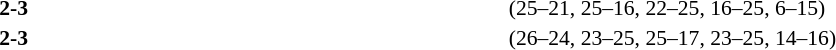<table width=100% cellspacing=1>
<tr>
<th width=20%></th>
<th width=12%></th>
<th width=20%></th>
<th width=33%></th>
<td></td>
</tr>
<tr style=font-size:90%>
<td align=right></td>
<td align=center><strong>2-3</strong></td>
<td></td>
<td>(25–21, 25–16, 22–25, 16–25, 6–15)</td>
<td></td>
</tr>
<tr style=font-size:90%>
<td align=right></td>
<td align=center><strong>2-3</strong></td>
<td></td>
<td>(26–24, 23–25, 25–17, 23–25, 14–16)</td>
</tr>
</table>
